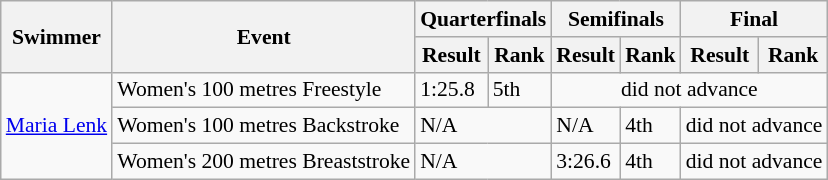<table class=wikitable style="font-size:90%">
<tr>
<th rowspan=2>Swimmer</th>
<th rowspan=2>Event</th>
<th colspan=2>Quarterfinals</th>
<th colspan=2>Semifinals</th>
<th colspan=2>Final</th>
</tr>
<tr>
<th>Result</th>
<th>Rank</th>
<th>Result</th>
<th>Rank</th>
<th>Result</th>
<th>Rank</th>
</tr>
<tr>
<td rowspan=3><a href='#'>Maria Lenk</a></td>
<td>Women's 100 metres Freestyle</td>
<td>1:25.8</td>
<td>5th</td>
<td align=center colspan=4>did not advance</td>
</tr>
<tr>
<td>Women's 100 metres Backstroke</td>
<td colspan=2>N/A</td>
<td>N/A</td>
<td>4th</td>
<td align=center colspan=4>did not advance</td>
</tr>
<tr>
<td>Women's 200 metres Breaststroke</td>
<td colspan=2>N/A</td>
<td>3:26.6</td>
<td>4th</td>
<td align=center colspan=4>did not advance</td>
</tr>
</table>
